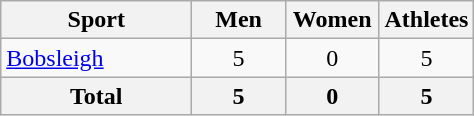<table class="wikitable sortable" style="text-align:center;">
<tr>
<th width=120>Sport</th>
<th width=55>Men</th>
<th width=55>Women</th>
<th width="55">Athletes</th>
</tr>
<tr>
<td align=left><a href='#'>Bobsleigh</a></td>
<td>5</td>
<td>0</td>
<td>5</td>
</tr>
<tr>
<th>Total</th>
<th>5</th>
<th>0</th>
<th>5</th>
</tr>
</table>
